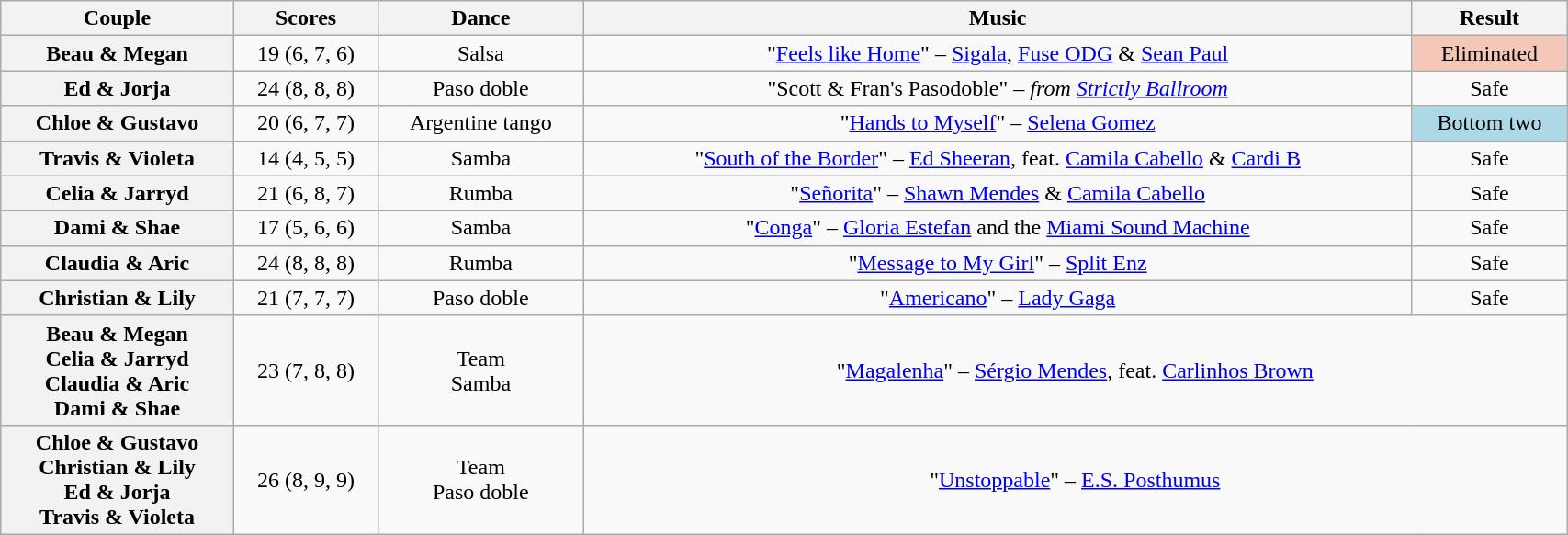<table class="wikitable sortable" style="text-align:center; width: 90%">
<tr>
<th scope="col">Couple</th>
<th scope="col">Scores</th>
<th scope="col" class="unsortable">Dance</th>
<th scope="col" class="unsortable">Music</th>
<th scope="col" class="unsortable">Result</th>
</tr>
<tr>
<th scope="row">Beau & Megan</th>
<td>19 (6, 7, 6)</td>
<td>Salsa</td>
<td>"<a href='#'>Feels like Home</a>" – <a href='#'>Sigala</a>, <a href='#'>Fuse ODG</a> & <a href='#'>Sean Paul</a></td>
<td bgcolor="f4c7b8">Eliminated</td>
</tr>
<tr>
<th scope="row">Ed & Jorja</th>
<td>24 (8, 8, 8)</td>
<td>Paso doble</td>
<td>"Scott & Fran's Pasodoble" – <em>from <a href='#'>Strictly Ballroom</a></em></td>
<td>Safe</td>
</tr>
<tr>
<th scope="row">Chloe & Gustavo</th>
<td>20 (6, 7, 7)</td>
<td>Argentine tango</td>
<td>"<a href='#'>Hands to Myself</a>" – <a href='#'>Selena Gomez</a></td>
<td bgcolor="lightblue">Bottom two</td>
</tr>
<tr>
<th scope="row">Travis & Violeta</th>
<td>14 (4, 5, 5)</td>
<td>Samba</td>
<td>"<a href='#'>South of the Border</a>" – <a href='#'>Ed Sheeran</a>, feat. <a href='#'>Camila Cabello</a> & <a href='#'>Cardi B</a></td>
<td>Safe</td>
</tr>
<tr>
<th scope="row">Celia & Jarryd</th>
<td>21 (6, 8, 7)</td>
<td>Rumba</td>
<td>"<a href='#'>Señorita</a>" – <a href='#'>Shawn Mendes</a> & <a href='#'>Camila Cabello</a></td>
<td>Safe</td>
</tr>
<tr>
<th scope="row">Dami & Shae</th>
<td>17 (5, 6, 6)</td>
<td>Samba</td>
<td>"<a href='#'>Conga</a>" – <a href='#'>Gloria Estefan</a> and the <a href='#'>Miami Sound Machine</a></td>
<td>Safe</td>
</tr>
<tr>
<th scope="row">Claudia & Aric</th>
<td>24 (8, 8, 8)</td>
<td>Rumba</td>
<td>"<a href='#'>Message to My Girl</a>" – <a href='#'>Split Enz</a></td>
<td>Safe</td>
</tr>
<tr>
<th scope="row">Christian & Lily</th>
<td>21 (7, 7, 7)</td>
<td>Paso doble</td>
<td>"<a href='#'>Americano</a>" – <a href='#'>Lady Gaga</a></td>
<td>Safe</td>
</tr>
<tr>
<th scope="row">Beau & Megan<br>Celia & Jarryd<br>Claudia & Aric<br>Dami & Shae</th>
<td>23 (7, 8, 8)</td>
<td>Team<br>Samba</td>
<td colspan="2">"<a href='#'>Magalenha</a>" – <a href='#'>Sérgio Mendes</a>, feat. <a href='#'>Carlinhos Brown</a></td>
</tr>
<tr>
<th scope="row">Chloe & Gustavo<br>Christian & Lily<br>Ed & Jorja<br>Travis & Violeta</th>
<td>26 (8, 9, 9)</td>
<td>Team<br>Paso doble</td>
<td colspan="2">"<a href='#'>Unstoppable</a>" – <a href='#'>E.S. Posthumus</a></td>
</tr>
</table>
